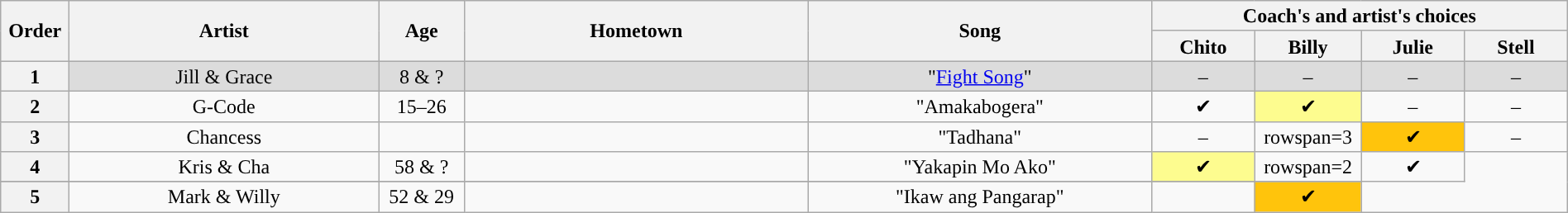<table class="wikitable" style="text-align:center; line-height:17px; width:100%">
<tr>
<th scope=col rowspan=2 style="width:4%">Order</th>
<th scope=col rowspan=2 style="width:18%">Artist</th>
<th scope=col rowspan=2 style="width:5%">Age</th>
<th scope=col rowspan=2 style="width:20%">Hometown</th>
<th scope=col rowspan=2 style="width:20%">Song</th>
<th scope=col colspan=4 style="width:24%">Coach's and artist's choices</th>
</tr>
<tr>
<th style="width:6%">Chito</th>
<th style="width:6%">Billy</th>
<th style="width:6%">Julie</th>
<th style="width:6%">Stell</th>
</tr>
<tr style="background:#dcdcdc">
<th>1</th>
<td>Jill & Grace</td>
<td>8 & ?</td>
<td></td>
<td>"<a href='#'>Fight Song</a>"</td>
<td>–</td>
<td>–</td>
<td>–</td>
<td>–</td>
</tr>
<tr>
<th>2</th>
<td>G-Code</td>
<td>15–26</td>
<td></td>
<td>"Amakabogera"</td>
<td>✔</td>
<td style="background:#fdfc8f">✔</td>
<td>–</td>
<td>–</td>
</tr>
<tr>
<th>3</th>
<td>Chancess</td>
<td></td>
<td></td>
<td>"Tadhana"</td>
<td>–</td>
<td>rowspan=3 </td>
<td style="background:#ffc40c">✔</td>
<td>–</td>
</tr>
<tr>
<th>4</th>
<td>Kris & Cha</td>
<td>58 & ?</td>
<td></td>
<td>"Yakapin Mo Ako"</td>
<td style="background:#fdfc8f">✔</td>
<td>rowspan=2 </td>
<td>✔</td>
</tr>
<tr>
</tr>
<tr>
<th>5</th>
<td>Mark & Willy</td>
<td>52 & 29</td>
<td></td>
<td>"Ikaw ang Pangarap"</td>
<td></td>
<td style="background:#ffc40c">✔</td>
</tr>
</table>
